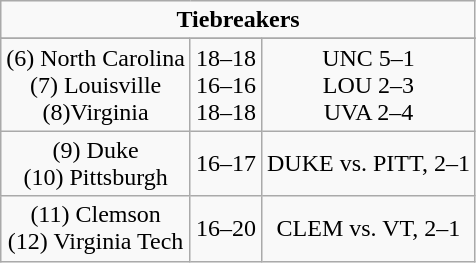<table class="wikitable" style="display: inline-table;">
<tr>
<td align="center" Colspan="3"><strong>Tiebreakers</strong></td>
</tr>
<tr align="center">
</tr>
<tr align="center">
<td>(6) North Carolina<br>(7) Louisville<br>(8)Virginia</td>
<td>18–18<br>16–16<br>18–18</td>
<td>UNC 5–1<br>LOU 2–3<br>UVA 2–4</td>
</tr>
<tr align="center">
<td>(9) Duke<br>(10) Pittsburgh</td>
<td>16–17</td>
<td>DUKE vs. PITT, 2–1</td>
</tr>
<tr align="center">
<td>(11) Clemson<br>(12) Virginia Tech</td>
<td>16–20</td>
<td>CLEM vs. VT, 2–1</td>
</tr>
</table>
